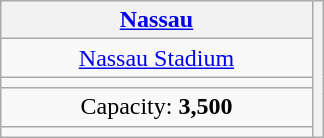<table class="wikitable" style="text-align:center;margin:1em auto;">
<tr>
<th width=200><a href='#'>Nassau</a></th>
<th colspan="2" rowspan="6"></th>
</tr>
<tr>
<td><a href='#'>Nassau Stadium</a></td>
</tr>
<tr>
<td><small></small></td>
</tr>
<tr>
<td>Capacity: <strong>3,500</strong></td>
</tr>
<tr>
<td></td>
</tr>
</table>
